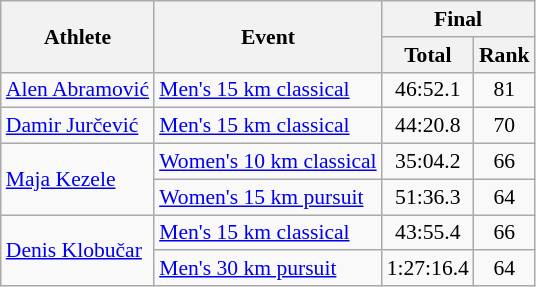<table class="wikitable" style="font-size:90%">
<tr>
<th rowspan="2">Athlete</th>
<th rowspan="2">Event</th>
<th colspan="2">Final</th>
</tr>
<tr>
<th>Total</th>
<th>Rank</th>
</tr>
<tr>
<td><a href='#'>Alen Abramović</a></td>
<td><a href='#'>Men's 15 km classical</a></td>
<td align="center">46:52.1</td>
<td align="center">81</td>
</tr>
<tr>
<td><a href='#'>Damir Jurčević</a></td>
<td><a href='#'>Men's 15 km classical</a></td>
<td align="center">44:20.8</td>
<td align="center">70</td>
</tr>
<tr>
<td rowspan=2><a href='#'>Maja Kezele</a></td>
<td><a href='#'>Women's 10 km classical</a></td>
<td align="center">35:04.2</td>
<td align="center">66</td>
</tr>
<tr>
<td><a href='#'>Women's 15 km pursuit</a></td>
<td align="center">51:36.3</td>
<td align="center">64</td>
</tr>
<tr>
<td rowspan=2><a href='#'>Denis Klobučar</a></td>
<td><a href='#'>Men's 15 km classical</a></td>
<td align="center">43:55.4</td>
<td align="center">66</td>
</tr>
<tr>
<td><a href='#'>Men's 30 km pursuit</a></td>
<td align="center">1:27:16.4</td>
<td align="center">64</td>
</tr>
</table>
